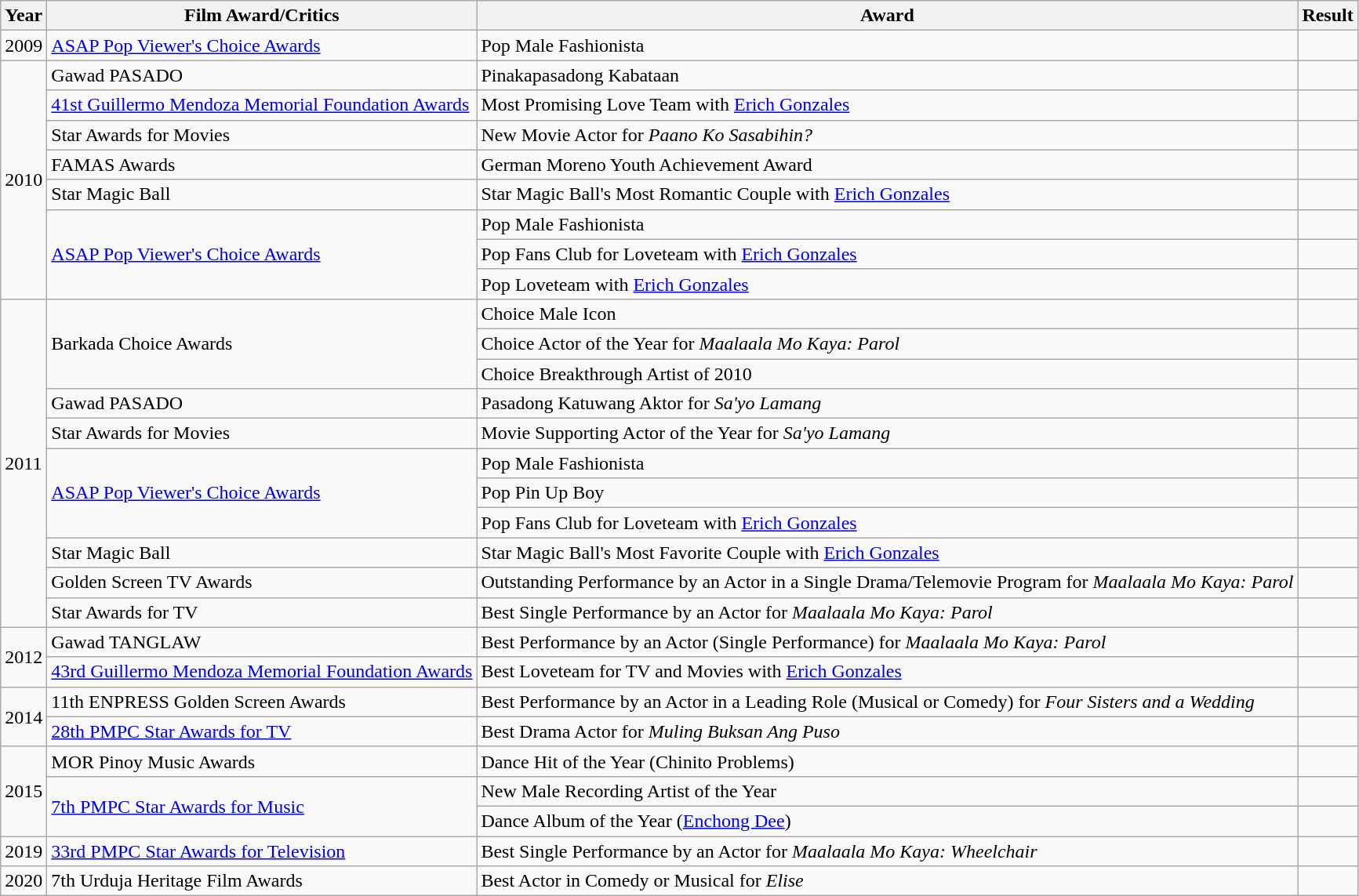<table class="wikitable">
<tr>
<th>Year</th>
<th>Film Award/Critics</th>
<th>Award</th>
<th>Result</th>
</tr>
<tr>
<td>2009</td>
<td><a href='#'>ASAP Pop Viewer's Choice Awards</a></td>
<td>Pop Male Fashionista</td>
<td></td>
</tr>
<tr>
<td rowspan="8">2010</td>
<td>Gawad PASADO</td>
<td>Pinakapasadong Kabataan</td>
<td></td>
</tr>
<tr>
<td><a href='#'>41st Guillermo Mendoza Memorial Foundation Awards</a></td>
<td>Most Promising Love Team with <a href='#'>Erich Gonzales</a></td>
<td></td>
</tr>
<tr>
<td>Star Awards for Movies</td>
<td>New Movie Actor for <em>Paano Ko Sasabihin?</em></td>
<td></td>
</tr>
<tr>
<td>FAMAS Awards</td>
<td>German Moreno Youth Achievement Award</td>
<td></td>
</tr>
<tr>
<td>Star Magic Ball</td>
<td>Star Magic Ball's Most Romantic Couple with <a href='#'>Erich Gonzales</a></td>
<td></td>
</tr>
<tr>
<td rowspan="3"><a href='#'>ASAP Pop Viewer's Choice Awards</a></td>
<td>Pop Male Fashionista</td>
<td></td>
</tr>
<tr>
<td>Pop Fans Club for Loveteam with <a href='#'>Erich Gonzales</a></td>
<td></td>
</tr>
<tr>
<td>Pop Loveteam with <a href='#'>Erich Gonzales</a></td>
<td></td>
</tr>
<tr>
<td rowspan="11">2011</td>
<td rowspan="3">Barkada Choice Awards</td>
<td>Choice Male Icon</td>
<td></td>
</tr>
<tr>
<td>Choice Actor of the Year for <em>Maalaala Mo Kaya: Parol</em></td>
<td></td>
</tr>
<tr>
<td>Choice Breakthrough Artist of 2010</td>
<td></td>
</tr>
<tr>
<td>Gawad PASADO</td>
<td>Pasadong Katuwang Aktor for <em>Sa'yo Lamang</em></td>
<td></td>
</tr>
<tr>
<td>Star Awards for Movies</td>
<td>Movie Supporting Actor of the Year for <em>Sa'yo Lamang</em></td>
<td></td>
</tr>
<tr>
<td rowspan="3"><a href='#'>ASAP Pop Viewer's Choice Awards</a></td>
<td>Pop Male Fashionista</td>
<td></td>
</tr>
<tr>
<td>Pop Pin Up Boy</td>
<td></td>
</tr>
<tr>
<td>Pop Fans Club for Loveteam with <a href='#'>Erich Gonzales</a></td>
<td></td>
</tr>
<tr>
<td>Star Magic Ball</td>
<td>Star Magic Ball's Most Favorite Couple with <a href='#'>Erich Gonzales</a></td>
<td></td>
</tr>
<tr>
<td>Golden Screen TV Awards</td>
<td>Outstanding Performance by an Actor in a Single Drama/Telemovie Program for <em>Maalaala Mo Kaya: Parol</em></td>
<td></td>
</tr>
<tr>
<td>Star Awards for TV</td>
<td>Best Single Performance by an Actor for <em>Maalaala Mo Kaya: Parol</em></td>
<td></td>
</tr>
<tr>
<td rowspan="2">2012</td>
<td>Gawad TANGLAW</td>
<td>Best Performance by an Actor (Single Performance) for <em>Maalaala Mo Kaya: Parol</em></td>
<td></td>
</tr>
<tr>
<td><a href='#'>43rd Guillermo Mendoza Memorial Foundation Awards</a></td>
<td>Best Loveteam for TV and Movies with <a href='#'>Erich Gonzales</a></td>
<td></td>
</tr>
<tr>
<td rowspan="2">2014</td>
<td>11th ENPRESS Golden Screen Awards</td>
<td>Best Performance by an Actor in a Leading Role (Musical or Comedy) for <em>Four Sisters and a Wedding</em></td>
<td></td>
</tr>
<tr>
<td><a href='#'>28th PMPC Star Awards for TV</a></td>
<td>Best Drama Actor for <em>Muling Buksan Ang Puso</em></td>
<td></td>
</tr>
<tr>
<td rowspan="3">2015</td>
<td>MOR Pinoy Music Awards</td>
<td>Dance Hit of the Year (Chinito Problems)</td>
<td></td>
</tr>
<tr>
<td rowspan="2"><a href='#'>7th PMPC Star Awards for Music</a></td>
<td>New Male Recording Artist of the Year</td>
<td></td>
</tr>
<tr>
<td>Dance Album of the Year (<a href='#'>Enchong Dee</a>)</td>
<td></td>
</tr>
<tr>
<td>2019</td>
<td><a href='#'>33rd PMPC Star Awards for Television</a></td>
<td>Best Single Performance by an Actor for <em>Maalaala Mo Kaya: Wheelchair</em></td>
<td></td>
</tr>
<tr>
<td>2020</td>
<td>7th Urduja Heritage Film Awards</td>
<td>Best Actor in Comedy or Musical for <em>Elise</em></td>
<td></td>
</tr>
</table>
